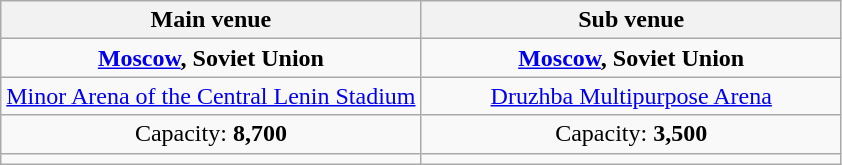<table class="wikitable" style="text-align:center">
<tr>
<th width=50%>Main venue</th>
<th width=50%>Sub venue</th>
</tr>
<tr>
<td> <strong><a href='#'>Moscow</a>, Soviet Union</strong></td>
<td> <strong><a href='#'>Moscow</a>, Soviet Union</strong></td>
</tr>
<tr>
<td><a href='#'>Minor Arena of the Central Lenin Stadium</a></td>
<td><a href='#'>Druzhba Multipurpose Arena</a></td>
</tr>
<tr>
<td>Capacity: <strong>8,700</strong></td>
<td>Capacity: <strong>3,500</strong></td>
</tr>
<tr>
<td></td>
<td></td>
</tr>
</table>
